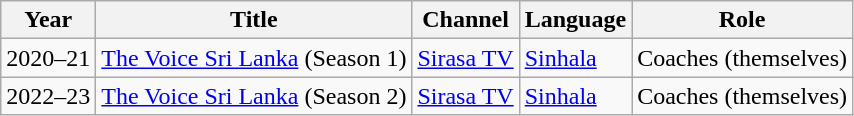<table class="wikitable">
<tr>
<th>Year</th>
<th>Title</th>
<th>Channel</th>
<th>Language</th>
<th>Role</th>
</tr>
<tr>
<td>2020–21</td>
<td><a href='#'>The Voice Sri Lanka</a> (Season 1)</td>
<td><a href='#'>Sirasa TV</a></td>
<td><a href='#'>Sinhala</a></td>
<td>Coaches (themselves)</td>
</tr>
<tr>
<td>2022–23</td>
<td><a href='#'>The Voice Sri Lanka</a> (Season 2)</td>
<td><a href='#'>Sirasa TV</a></td>
<td><a href='#'>Sinhala</a></td>
<td>Coaches (themselves)</td>
</tr>
</table>
